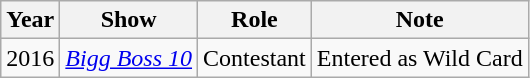<table class="wikitable sortable plainrowheaders">
<tr>
<th scope="col">Year</th>
<th scope="col">Show</th>
<th scope="col">Role</th>
<th scope="col">Note</th>
</tr>
<tr>
<td>2016</td>
<td><em><a href='#'>Bigg Boss 10</a></em></td>
<td>Contestant</td>
<td>Entered as Wild Card</td>
</tr>
</table>
